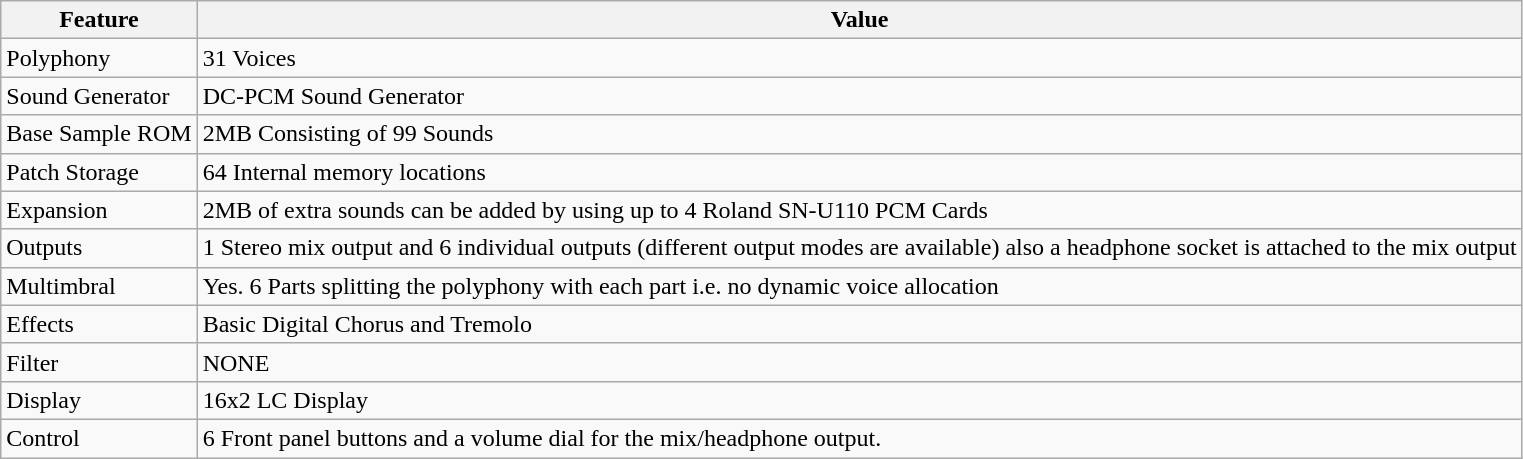<table class="wikitable" border="1">
<tr>
<th>Feature</th>
<th>Value</th>
</tr>
<tr>
<td>Polyphony</td>
<td>31 Voices</td>
</tr>
<tr>
<td>Sound Generator</td>
<td>DC-PCM Sound Generator</td>
</tr>
<tr>
<td>Base Sample ROM</td>
<td>2MB Consisting of 99 Sounds</td>
</tr>
<tr>
<td>Patch Storage</td>
<td>64 Internal memory locations</td>
</tr>
<tr>
<td>Expansion</td>
<td>2MB of extra sounds can be added by using up to 4 Roland SN-U110 PCM Cards</td>
</tr>
<tr>
<td>Outputs</td>
<td>1 Stereo mix output and 6 individual outputs (different output modes are available) also a headphone socket is attached to the mix output</td>
</tr>
<tr>
<td>Multimbral</td>
<td>Yes. 6 Parts splitting the polyphony with each part i.e. no dynamic voice allocation</td>
</tr>
<tr>
<td>Effects</td>
<td>Basic Digital Chorus and Tremolo</td>
</tr>
<tr>
<td>Filter</td>
<td>NONE</td>
</tr>
<tr>
<td>Display</td>
<td>16x2 LC Display</td>
</tr>
<tr>
<td>Control</td>
<td>6 Front panel buttons and a volume dial for the mix/headphone output.</td>
</tr>
</table>
